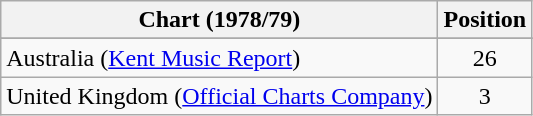<table class="wikitable">
<tr>
<th>Chart (1978/79)</th>
<th>Position</th>
</tr>
<tr>
</tr>
<tr>
<td>Australia (<a href='#'>Kent Music Report</a>)</td>
<td align="center">26</td>
</tr>
<tr>
<td>United Kingdom (<a href='#'>Official Charts Company</a>)</td>
<td align="center">3</td>
</tr>
</table>
